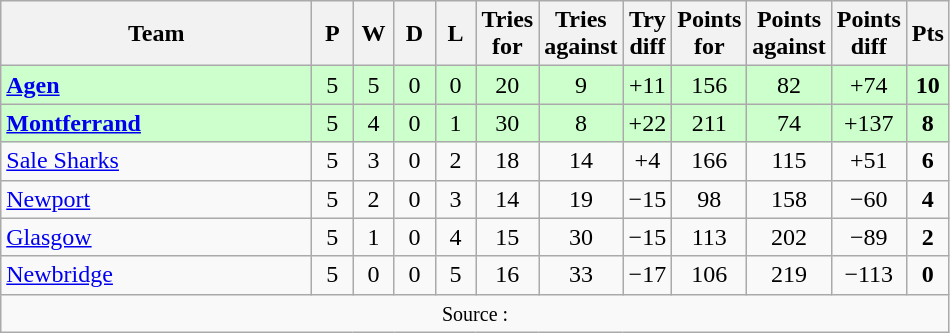<table class="wikitable" style="text-align: center;">
<tr>
<th width="200">Team</th>
<th width="20">P</th>
<th width="20">W</th>
<th width="20">D</th>
<th width="20">L</th>
<th width="20">Tries for</th>
<th width="20">Tries against</th>
<th width="20">Try diff</th>
<th width="20">Points for</th>
<th width="20">Points against</th>
<th width="25">Points diff</th>
<th width="20">Pts</th>
</tr>
<tr bgcolor="#ccffcc">
<td align="left"> <strong><a href='#'>Agen</a></strong></td>
<td>5</td>
<td>5</td>
<td>0</td>
<td>0</td>
<td>20</td>
<td>9</td>
<td>+11</td>
<td>156</td>
<td>82</td>
<td>+74</td>
<td><strong>10</strong></td>
</tr>
<tr bgcolor="#ccffcc">
<td align="left"> <strong><a href='#'>Montferrand</a></strong></td>
<td>5</td>
<td>4</td>
<td>0</td>
<td>1</td>
<td>30</td>
<td>8</td>
<td>+22</td>
<td>211</td>
<td>74</td>
<td>+137</td>
<td><strong>8</strong></td>
</tr>
<tr>
<td align="left"> <a href='#'>Sale Sharks</a></td>
<td>5</td>
<td>3</td>
<td>0</td>
<td>2</td>
<td>18</td>
<td>14</td>
<td>+4</td>
<td>166</td>
<td>115</td>
<td>+51</td>
<td><strong>6</strong></td>
</tr>
<tr>
<td align="left"> <a href='#'>Newport</a></td>
<td>5</td>
<td>2</td>
<td>0</td>
<td>3</td>
<td>14</td>
<td>19</td>
<td>−15</td>
<td>98</td>
<td>158</td>
<td>−60</td>
<td><strong>4</strong></td>
</tr>
<tr>
<td align="left"> <a href='#'>Glasgow</a></td>
<td>5</td>
<td>1</td>
<td>0</td>
<td>4</td>
<td>15</td>
<td>30</td>
<td>−15</td>
<td>113</td>
<td>202</td>
<td>−89</td>
<td><strong>2</strong></td>
</tr>
<tr>
<td align="left"> <a href='#'>Newbridge</a></td>
<td>5</td>
<td>0</td>
<td>0</td>
<td>5</td>
<td>16</td>
<td>33</td>
<td>−17</td>
<td>106</td>
<td>219</td>
<td>−113</td>
<td><strong>0</strong></td>
</tr>
<tr |align=left|>
<td colspan="12" style="border:0px"><small>Source :  </small></td>
</tr>
</table>
